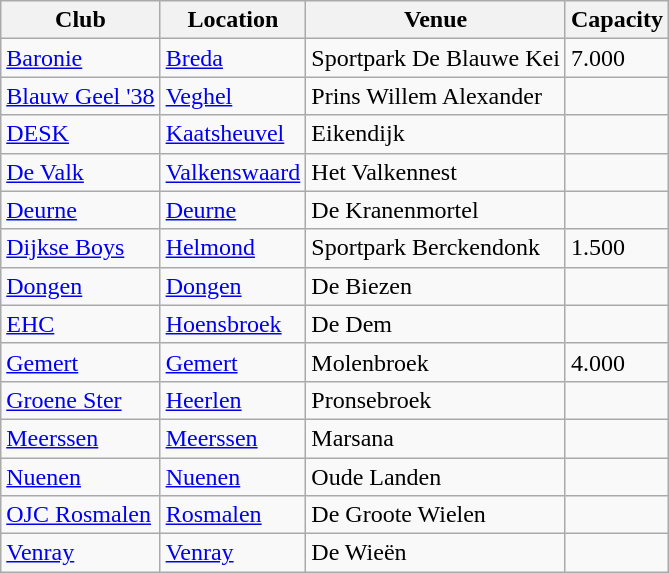<table class="wikitable sortable">
<tr>
<th>Club</th>
<th>Location</th>
<th>Venue</th>
<th>Capacity</th>
</tr>
<tr>
<td><a href='#'>Baronie</a></td>
<td><a href='#'>Breda</a></td>
<td>Sportpark De Blauwe Kei</td>
<td>7.000</td>
</tr>
<tr>
<td><a href='#'>Blauw Geel '38</a></td>
<td><a href='#'>Veghel</a></td>
<td>Prins Willem Alexander</td>
<td></td>
</tr>
<tr>
<td><a href='#'>DESK</a></td>
<td><a href='#'>Kaatsheuvel</a></td>
<td>Eikendijk</td>
<td></td>
</tr>
<tr>
<td><a href='#'>De Valk</a></td>
<td><a href='#'>Valkenswaard</a></td>
<td>Het Valkennest</td>
<td></td>
</tr>
<tr>
<td><a href='#'>Deurne</a></td>
<td><a href='#'>Deurne</a></td>
<td>De Kranenmortel</td>
<td></td>
</tr>
<tr>
<td><a href='#'>Dijkse Boys</a></td>
<td><a href='#'>Helmond</a></td>
<td>Sportpark Berckendonk</td>
<td>1.500</td>
</tr>
<tr>
<td><a href='#'>Dongen</a></td>
<td><a href='#'>Dongen</a></td>
<td>De Biezen</td>
<td></td>
</tr>
<tr>
<td><a href='#'>EHC</a></td>
<td><a href='#'>Hoensbroek</a></td>
<td>De Dem</td>
<td></td>
</tr>
<tr>
<td><a href='#'>Gemert</a></td>
<td><a href='#'>Gemert</a></td>
<td>Molenbroek</td>
<td>4.000</td>
</tr>
<tr>
<td><a href='#'>Groene Ster</a></td>
<td><a href='#'>Heerlen</a></td>
<td>Pronsebroek</td>
<td></td>
</tr>
<tr>
<td><a href='#'>Meerssen</a></td>
<td><a href='#'>Meerssen</a></td>
<td>Marsana</td>
<td></td>
</tr>
<tr>
<td><a href='#'>Nuenen</a></td>
<td><a href='#'>Nuenen</a></td>
<td>Oude Landen</td>
<td></td>
</tr>
<tr>
<td><a href='#'>OJC Rosmalen</a></td>
<td><a href='#'>Rosmalen</a></td>
<td>De Groote Wielen</td>
<td></td>
</tr>
<tr>
<td><a href='#'>Venray</a></td>
<td><a href='#'>Venray</a></td>
<td>De Wieën</td>
<td></td>
</tr>
</table>
